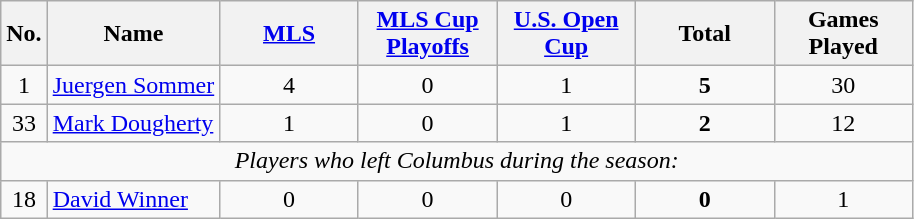<table class="wikitable sortable" style="text-align: center;">
<tr>
<th rowspan=1>No.</th>
<th rowspan=1>Name</th>
<th style="width:85px;"><a href='#'>MLS</a></th>
<th style="width:85px;"><a href='#'>MLS Cup Playoffs</a></th>
<th style="width:85px;"><a href='#'>U.S. Open Cup</a></th>
<th style="width:85px;"><strong>Total</strong></th>
<th style="width:85px;"><strong>Games Played</strong></th>
</tr>
<tr>
<td>1</td>
<td align=left> <a href='#'>Juergen Sommer</a></td>
<td>4</td>
<td>0</td>
<td>1</td>
<td><strong>5</strong></td>
<td>30</td>
</tr>
<tr>
<td>33</td>
<td align=left> <a href='#'>Mark Dougherty</a></td>
<td>1</td>
<td>0</td>
<td>1</td>
<td><strong>2</strong></td>
<td>12</td>
</tr>
<tr>
<td colspan=9 align=center><em>Players who left Columbus during the season:</em></td>
</tr>
<tr>
<td>18</td>
<td align=left> <a href='#'>David Winner</a></td>
<td>0</td>
<td>0</td>
<td>0</td>
<td><strong>0</strong></td>
<td>1</td>
</tr>
</table>
